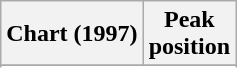<table class="wikitable plainrowheaders sortable" style="text-align:center;">
<tr>
<th scope="col">Chart (1997)</th>
<th scope="col">Peak<br>position</th>
</tr>
<tr>
</tr>
<tr>
</tr>
<tr>
</tr>
<tr>
</tr>
<tr>
</tr>
<tr>
</tr>
<tr>
</tr>
<tr>
</tr>
<tr>
</tr>
<tr>
</tr>
<tr>
</tr>
<tr>
</tr>
<tr>
</tr>
<tr>
</tr>
<tr>
</tr>
</table>
